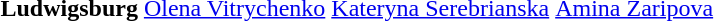<table>
<tr>
<th scope=row style="text-align:left">Ludwigsburg</th>
<td style="height:30px;"> <a href='#'>Olena Vitrychenko</a></td>
<td style="height:30px;"> <a href='#'>Kateryna Serebrianska</a></td>
<td style="height:30px;"> <a href='#'>Amina Zaripova</a></td>
</tr>
<tr>
</tr>
</table>
